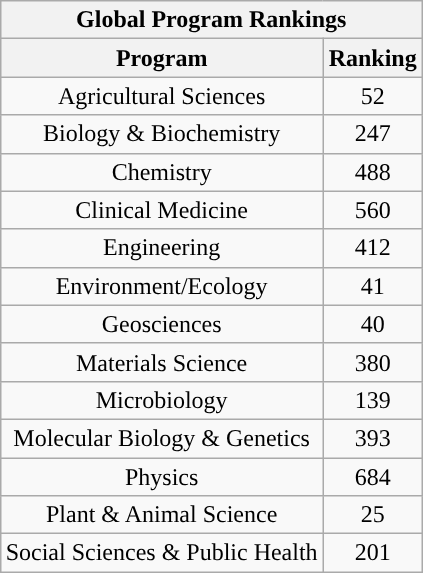<table class="wikitable sortable collapsible collapsed" style="float: right; text-align: center">
<tr>
<th colspan="4">Global Program Rankings</th>
</tr>
<tr>
<th>Program</th>
<th>Ranking</th>
</tr>
<tr>
<td>Agricultural Sciences</td>
<td>52</td>
</tr>
<tr>
<td>Biology & Biochemistry</td>
<td>247</td>
</tr>
<tr>
<td>Chemistry</td>
<td>488</td>
</tr>
<tr>
<td>Clinical Medicine</td>
<td>560</td>
</tr>
<tr>
<td>Engineering</td>
<td>412</td>
</tr>
<tr>
<td>Environment/Ecology</td>
<td>41</td>
</tr>
<tr>
<td>Geosciences</td>
<td>40</td>
</tr>
<tr>
<td>Materials Science</td>
<td>380</td>
</tr>
<tr>
<td>Microbiology</td>
<td>139</td>
</tr>
<tr>
<td>Molecular Biology & Genetics</td>
<td>393</td>
</tr>
<tr>
<td>Physics</td>
<td>684</td>
</tr>
<tr>
<td>Plant & Animal Science</td>
<td>25</td>
</tr>
<tr>
<td>Social Sciences & Public Health</td>
<td>201</td>
</tr>
</table>
